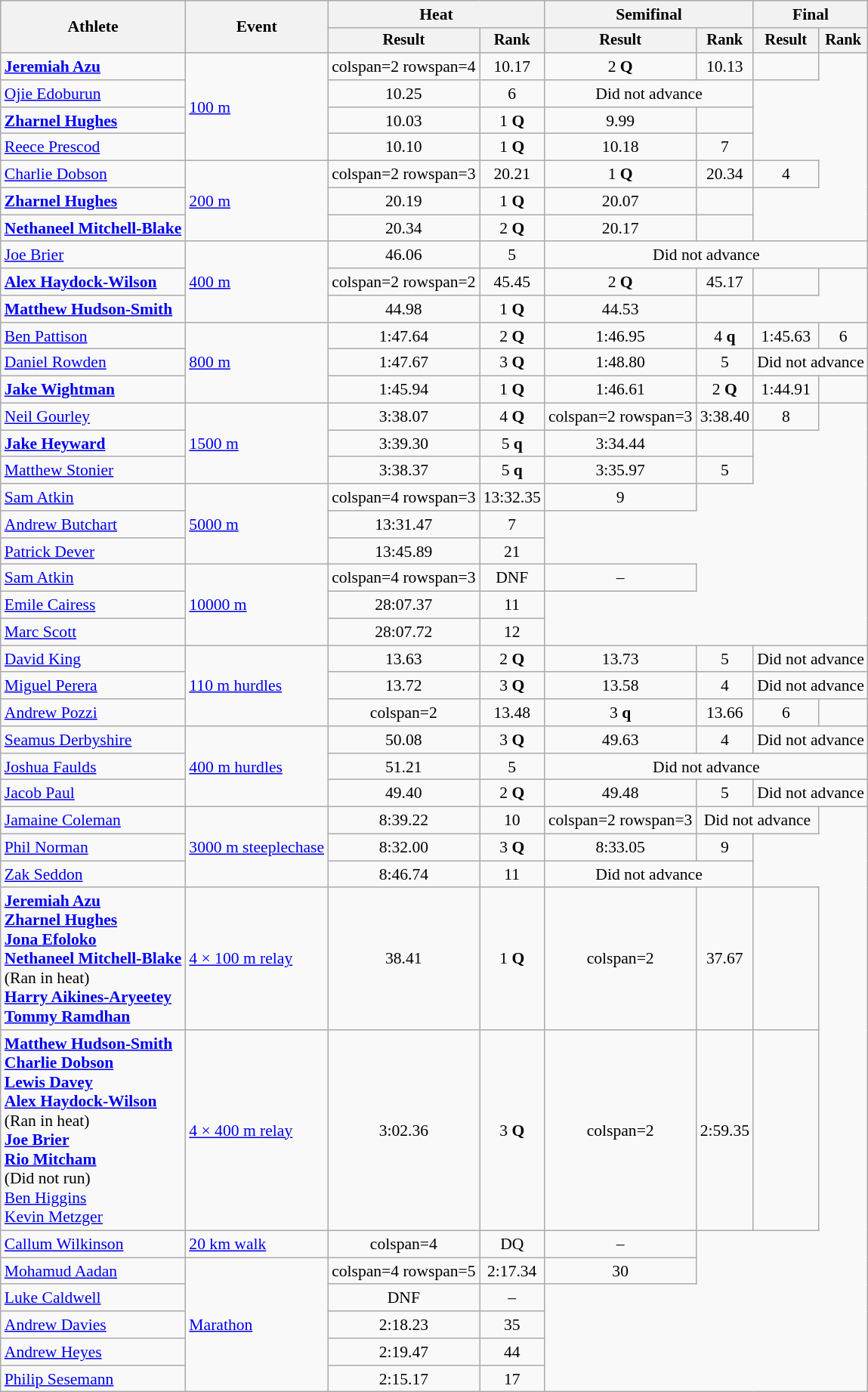<table class="wikitable" style="font-size:90%">
<tr>
<th rowspan=2>Athlete</th>
<th rowspan=2>Event</th>
<th colspan=2>Heat</th>
<th colspan=2>Semifinal</th>
<th colspan=2>Final</th>
</tr>
<tr style="font-size:95%">
<th>Result</th>
<th>Rank</th>
<th>Result</th>
<th>Rank</th>
<th>Result</th>
<th>Rank</th>
</tr>
<tr align=center>
<td align=left><strong><a href='#'>Jeremiah Azu</a></strong></td>
<td style="text-align:left;" rowspan="4"><a href='#'>100 m</a></td>
<td>colspan=2 rowspan=4 </td>
<td>10.17</td>
<td>2 <strong>Q</strong></td>
<td>10.13</td>
<td></td>
</tr>
<tr align=center>
<td align=left><a href='#'>Ojie Edoburun</a></td>
<td>10.25</td>
<td>6</td>
<td colspan=2>Did not advance</td>
</tr>
<tr align=center>
<td align=left><strong><a href='#'>Zharnel Hughes</a></strong></td>
<td>10.03</td>
<td>1 <strong>Q</strong></td>
<td>9.99</td>
<td></td>
</tr>
<tr align=center>
<td align=left><a href='#'>Reece Prescod</a></td>
<td>10.10</td>
<td>1 <strong>Q</strong></td>
<td>10.18</td>
<td>7</td>
</tr>
<tr align=center>
<td align=left><a href='#'>Charlie Dobson</a></td>
<td style="text-align:left;" rowspan="3"><a href='#'>200 m</a></td>
<td>colspan=2 rowspan=3 </td>
<td>20.21</td>
<td>1 <strong>Q</strong></td>
<td>20.34</td>
<td>4</td>
</tr>
<tr align=center>
<td align=left><strong><a href='#'>Zharnel Hughes</a></strong></td>
<td>20.19</td>
<td>1 <strong>Q</strong></td>
<td>20.07</td>
<td></td>
</tr>
<tr align=center>
<td align=left><strong><a href='#'>Nethaneel Mitchell-Blake</a></strong></td>
<td>20.34</td>
<td>2 <strong>Q</strong></td>
<td>20.17</td>
<td></td>
</tr>
<tr align=center>
<td align=left><a href='#'>Joe Brier</a></td>
<td style="text-align:left;" rowspan="3"><a href='#'>400 m</a></td>
<td>46.06</td>
<td>5</td>
<td colspan=4>Did not advance</td>
</tr>
<tr align=center>
<td align=left><strong><a href='#'>Alex Haydock-Wilson</a></strong></td>
<td>colspan=2 rowspan=2 </td>
<td>45.45</td>
<td>2 <strong>Q</strong></td>
<td>45.17</td>
<td></td>
</tr>
<tr align=center>
<td align=left><strong><a href='#'>Matthew Hudson-Smith</a></strong></td>
<td>44.98</td>
<td>1 <strong>Q</strong></td>
<td>44.53</td>
<td></td>
</tr>
<tr align=center>
<td align=left><a href='#'>Ben Pattison</a></td>
<td style="text-align:left;" rowspan="3"><a href='#'>800 m</a></td>
<td>1:47.64</td>
<td>2 <strong>Q</strong></td>
<td>1:46.95</td>
<td>4 <strong>q</strong></td>
<td>1:45.63</td>
<td>6</td>
</tr>
<tr align=center>
<td align=left><a href='#'>Daniel Rowden</a></td>
<td>1:47.67</td>
<td>3 <strong>Q</strong></td>
<td>1:48.80</td>
<td>5</td>
<td colspan=2>Did not advance</td>
</tr>
<tr align=center>
<td align=left><strong><a href='#'>Jake Wightman</a></strong></td>
<td>1:45.94</td>
<td>1 <strong>Q</strong></td>
<td>1:46.61</td>
<td>2 <strong>Q</strong></td>
<td>1:44.91</td>
<td></td>
</tr>
<tr align=center>
<td align=left><a href='#'>Neil Gourley</a></td>
<td style="text-align:left;" rowspan="3"><a href='#'>1500 m</a></td>
<td>3:38.07</td>
<td>4 <strong>Q</strong></td>
<td>colspan=2 rowspan=3 </td>
<td>3:38.40</td>
<td>8</td>
</tr>
<tr align=center>
<td align=left><strong><a href='#'>Jake Heyward</a></strong></td>
<td>3:39.30</td>
<td>5 <strong>q</strong></td>
<td>3:34.44</td>
<td></td>
</tr>
<tr align=center>
<td align=left><a href='#'>Matthew Stonier</a></td>
<td>3:38.37</td>
<td>5 <strong>q</strong></td>
<td>3:35.97</td>
<td>5</td>
</tr>
<tr align=center>
<td align=left><a href='#'>Sam Atkin</a></td>
<td style="text-align:left;" rowspan="3"><a href='#'>5000 m</a></td>
<td>colspan=4 rowspan=3 </td>
<td>13:32.35</td>
<td>9</td>
</tr>
<tr align=center>
<td align=left><a href='#'>Andrew Butchart</a></td>
<td>13:31.47</td>
<td>7</td>
</tr>
<tr align=center>
<td align=left><a href='#'>Patrick Dever</a></td>
<td>13:45.89</td>
<td>21</td>
</tr>
<tr align=center>
<td align=left><a href='#'>Sam Atkin</a></td>
<td align=left rowspan=3><a href='#'>10000 m</a></td>
<td>colspan=4 rowspan=3 </td>
<td>DNF</td>
<td>–</td>
</tr>
<tr align=center>
<td align=left><a href='#'>Emile Cairess</a></td>
<td>28:07.37</td>
<td>11</td>
</tr>
<tr align=center>
<td align=left><a href='#'>Marc Scott</a></td>
<td>28:07.72</td>
<td>12</td>
</tr>
<tr align=center>
<td align=left><a href='#'>David King</a></td>
<td style="text-align:left;" rowspan="3"><a href='#'>110 m hurdles</a></td>
<td>13.63</td>
<td>2 <strong>Q</strong></td>
<td>13.73</td>
<td>5</td>
<td colspan=2>Did not advance</td>
</tr>
<tr align=center>
<td align=left><a href='#'>Miguel Perera</a></td>
<td>13.72</td>
<td>3 <strong>Q</strong></td>
<td>13.58</td>
<td>4</td>
<td colspan=2>Did not advance</td>
</tr>
<tr align=center>
<td align=left><a href='#'>Andrew Pozzi</a></td>
<td>colspan=2 </td>
<td>13.48</td>
<td>3 <strong>q</strong></td>
<td>13.66</td>
<td>6</td>
</tr>
<tr align=center>
<td align=left><a href='#'>Seamus Derbyshire</a></td>
<td style="text-align:left;" rowspan="3"><a href='#'>400 m hurdles</a></td>
<td>50.08</td>
<td>3 <strong>Q</strong></td>
<td>49.63</td>
<td>4</td>
<td colspan=2>Did not advance</td>
</tr>
<tr align=center>
<td align=left><a href='#'>Joshua Faulds</a></td>
<td>51.21</td>
<td>5</td>
<td colspan=4z>Did not advance</td>
</tr>
<tr align=center>
<td align=left><a href='#'>Jacob Paul</a></td>
<td>49.40</td>
<td>2 <strong>Q</strong></td>
<td>49.48</td>
<td>5</td>
<td colspan=2>Did not advance</td>
</tr>
<tr align=center>
<td align=left><a href='#'>Jamaine Coleman</a></td>
<td style="text-align:left;" rowspan="3"><a href='#'>3000 m steeplechase</a></td>
<td>8:39.22</td>
<td>10</td>
<td>colspan=2 rowspan=3 </td>
<td colspan=2>Did not advance</td>
</tr>
<tr align=center>
<td align=left><a href='#'>Phil Norman</a></td>
<td>8:32.00</td>
<td>3 <strong>Q</strong></td>
<td>8:33.05</td>
<td>9</td>
</tr>
<tr align=center>
<td align=left><a href='#'>Zak Seddon</a></td>
<td>8:46.74</td>
<td>11</td>
<td colspan=2>Did not advance</td>
</tr>
<tr align=center>
<td align=left><strong><a href='#'>Jeremiah Azu</a><br><a href='#'>Zharnel Hughes</a><br><a href='#'>Jona Efoloko</a><br><a href='#'>Nethaneel Mitchell-Blake</a></strong><br>(Ran in heat)<br><strong><a href='#'>Harry Aikines-Aryeetey</a><br><a href='#'>Tommy Ramdhan</a></strong></td>
<td align=left><a href='#'>4 × 100 m relay</a></td>
<td>38.41</td>
<td>1 <strong>Q</strong></td>
<td>colspan=2 </td>
<td>37.67</td>
<td></td>
</tr>
<tr align=center>
<td align=left><strong><a href='#'>Matthew Hudson-Smith</a><br><a href='#'>Charlie Dobson</a><br><a href='#'>Lewis Davey</a><br><a href='#'>Alex Haydock-Wilson</a></strong><br>(Ran in heat)<br><strong><a href='#'>Joe Brier</a><br><a href='#'>Rio Mitcham</a></strong><br>(Did not run)<br><a href='#'>Ben Higgins</a><br><a href='#'>Kevin Metzger</a></td>
<td align=left><a href='#'>4 × 400 m relay</a></td>
<td>3:02.36</td>
<td>3 <strong>Q</strong></td>
<td>colspan=2 </td>
<td>2:59.35</td>
<td></td>
</tr>
<tr align=center>
<td align=left><a href='#'>Callum Wilkinson</a></td>
<td style="text-align:left;"><a href='#'>20 km walk</a></td>
<td>colspan=4 </td>
<td>DQ</td>
<td>–</td>
</tr>
<tr align=center>
<td align=left><a href='#'>Mohamud Aadan</a></td>
<td style="text-align:left;" rowspan="5"><a href='#'>Marathon</a></td>
<td>colspan=4 rowspan=5 </td>
<td>2:17.34</td>
<td>30</td>
</tr>
<tr align=center>
<td align=left><a href='#'>Luke Caldwell</a></td>
<td>DNF</td>
<td>–</td>
</tr>
<tr align=center>
<td align=left><a href='#'>Andrew Davies</a></td>
<td>2:18.23</td>
<td>35</td>
</tr>
<tr align=center>
<td align=left><a href='#'>Andrew Heyes</a></td>
<td>2:19.47</td>
<td>44</td>
</tr>
<tr align=center>
<td align=left><a href='#'>Philip Sesemann</a></td>
<td>2:15.17</td>
<td>17</td>
</tr>
</table>
